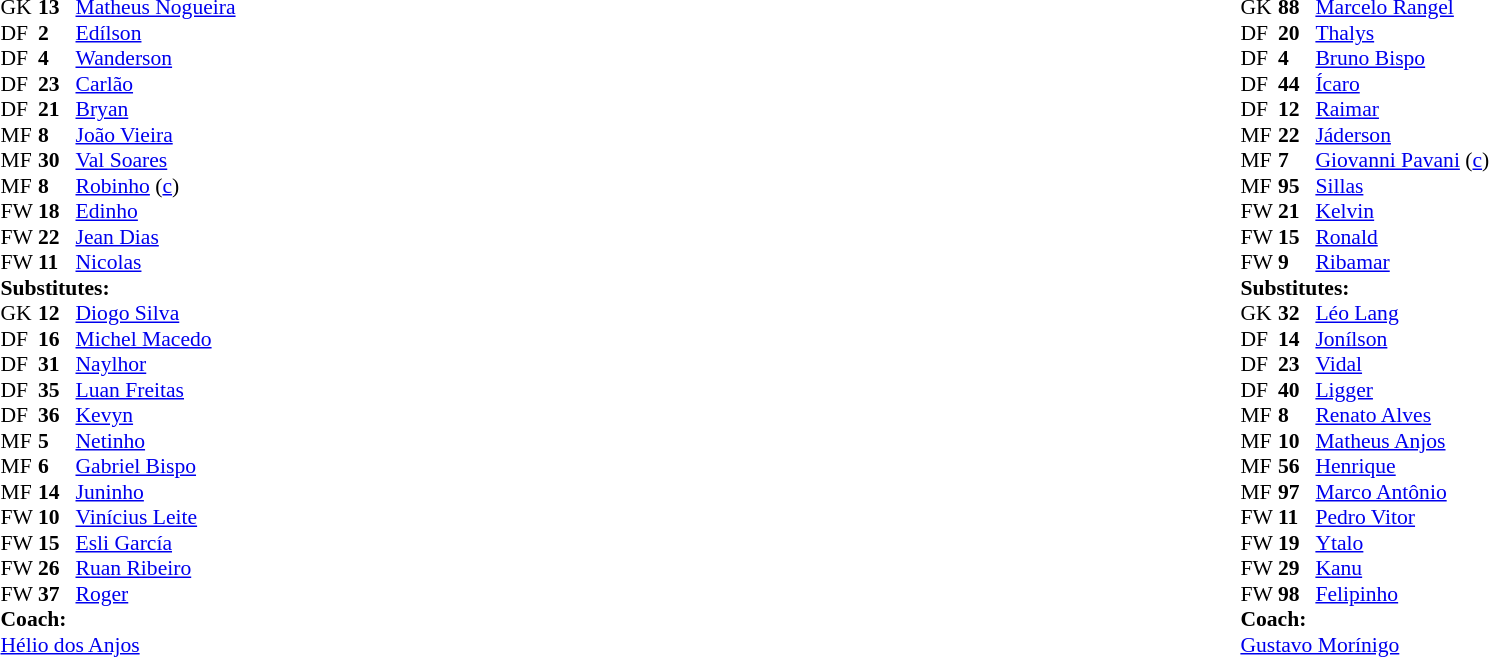<table width="100%">
<tr>
<td valign="top" width="40%"><br><table style="font-size:90%" cellspacing="0" cellpadding="0">
<tr>
<th width=25></th>
<th width=25></th>
</tr>
<tr>
<td>GK</td>
<td><strong>13</strong></td>
<td> <a href='#'>Matheus Nogueira</a></td>
</tr>
<tr>
<td>DF</td>
<td><strong>2</strong></td>
<td> <a href='#'>Edílson</a></td>
</tr>
<tr>
<td>DF</td>
<td><strong>4</strong></td>
<td> <a href='#'>Wanderson</a></td>
</tr>
<tr>
<td>DF</td>
<td><strong>23</strong></td>
<td> <a href='#'>Carlão</a></td>
</tr>
<tr>
<td>DF</td>
<td><strong>21</strong></td>
<td> <a href='#'>Bryan</a></td>
<td></td>
<td></td>
</tr>
<tr>
<td>MF</td>
<td><strong>8</strong></td>
<td> <a href='#'>João Vieira</a></td>
<td></td>
<td></td>
</tr>
<tr>
<td>MF</td>
<td><strong>30</strong></td>
<td> <a href='#'>Val Soares</a></td>
</tr>
<tr>
<td>MF</td>
<td><strong>8</strong></td>
<td> <a href='#'>Robinho</a> (<a href='#'>c</a>)</td>
<td></td>
<td></td>
</tr>
<tr>
<td>FW</td>
<td><strong>18</strong></td>
<td> <a href='#'>Edinho</a></td>
<td></td>
<td></td>
</tr>
<tr>
<td>FW</td>
<td><strong>22</strong></td>
<td> <a href='#'>Jean Dias</a></td>
<td></td>
<td></td>
</tr>
<tr>
<td>FW</td>
<td><strong>11</strong></td>
<td> <a href='#'>Nicolas</a></td>
<td></td>
</tr>
<tr>
<td colspan=3><strong>Substitutes:</strong></td>
</tr>
<tr>
<td>GK</td>
<td><strong>12</strong></td>
<td> <a href='#'>Diogo Silva</a></td>
</tr>
<tr>
<td>DF</td>
<td><strong>16</strong></td>
<td> <a href='#'>Michel Macedo</a></td>
</tr>
<tr>
<td>DF</td>
<td><strong>31</strong></td>
<td> <a href='#'>Naylhor</a></td>
</tr>
<tr>
<td>DF</td>
<td><strong>35</strong></td>
<td> <a href='#'>Luan Freitas</a></td>
</tr>
<tr>
<td>DF</td>
<td><strong>36</strong></td>
<td> <a href='#'>Kevyn</a></td>
<td></td>
<td></td>
</tr>
<tr>
<td>MF</td>
<td><strong>5</strong></td>
<td> <a href='#'>Netinho</a></td>
<td></td>
<td></td>
</tr>
<tr>
<td>MF</td>
<td><strong>6</strong></td>
<td> <a href='#'>Gabriel Bispo</a></td>
<td></td>
<td></td>
</tr>
<tr>
<td>MF</td>
<td><strong>14</strong></td>
<td> <a href='#'>Juninho</a></td>
</tr>
<tr>
<td>FW</td>
<td><strong>10</strong></td>
<td> <a href='#'>Vinícius Leite</a></td>
<td></td>
<td></td>
</tr>
<tr>
<td>FW</td>
<td><strong>15</strong></td>
<td> <a href='#'>Esli García</a></td>
</tr>
<tr>
<td>FW</td>
<td><strong>26</strong></td>
<td> <a href='#'>Ruan Ribeiro</a></td>
<td></td>
<td></td>
</tr>
<tr>
<td>FW</td>
<td><strong>37</strong></td>
<td> <a href='#'>Roger</a></td>
</tr>
<tr>
<td></td>
</tr>
<tr>
<td colspan=3><strong>Coach:</strong></td>
</tr>
<tr>
<td colspan=4> <a href='#'>Hélio dos Anjos</a></td>
</tr>
</table>
</td>
<td valign="top" width="50%"><br><table style="font-size:90%;" cellspacing="0" cellpadding="0" align="center">
<tr>
<th width=25></th>
<th width=25></th>
</tr>
<tr>
<td>GK</td>
<td><strong>88</strong></td>
<td> <a href='#'>Marcelo Rangel</a></td>
</tr>
<tr>
<td>DF</td>
<td><strong>20</strong></td>
<td> <a href='#'>Thalys</a></td>
</tr>
<tr>
<td>DF</td>
<td><strong>4</strong></td>
<td> <a href='#'>Bruno Bispo</a></td>
<td></td>
<td></td>
</tr>
<tr>
<td>DF</td>
<td><strong>44</strong></td>
<td> <a href='#'>Ícaro</a></td>
<td></td>
</tr>
<tr>
<td>DF</td>
<td><strong>12</strong></td>
<td> <a href='#'>Raimar</a></td>
<td></td>
<td></td>
</tr>
<tr>
<td>MF</td>
<td><strong>22</strong></td>
<td> <a href='#'>Jáderson</a></td>
<td></td>
</tr>
<tr>
<td>MF</td>
<td><strong>7</strong></td>
<td> <a href='#'>Giovanni Pavani</a> (<a href='#'>c</a>)</td>
</tr>
<tr>
<td>MF</td>
<td><strong>95</strong></td>
<td> <a href='#'>Sillas</a></td>
<td></td>
<td></td>
</tr>
<tr>
<td>FW</td>
<td><strong>21</strong></td>
<td> <a href='#'>Kelvin</a></td>
<td></td>
<td></td>
</tr>
<tr>
<td>FW</td>
<td><strong>15</strong></td>
<td> <a href='#'>Ronald</a></td>
</tr>
<tr>
<td>FW</td>
<td><strong>9</strong></td>
<td> <a href='#'>Ribamar</a></td>
<td></td>
<td></td>
</tr>
<tr>
<td colspan=3><strong>Substitutes:</strong></td>
</tr>
<tr>
<td>GK</td>
<td><strong>32</strong></td>
<td> <a href='#'>Léo Lang</a></td>
</tr>
<tr>
<td>DF</td>
<td><strong>14</strong></td>
<td> <a href='#'>Jonílson</a></td>
<td></td>
<td></td>
</tr>
<tr>
<td>DF</td>
<td><strong>23</strong></td>
<td> <a href='#'>Vidal</a></td>
</tr>
<tr>
<td>DF</td>
<td><strong>40</strong></td>
<td> <a href='#'>Ligger</a></td>
<td></td>
<td></td>
</tr>
<tr>
<td>MF</td>
<td><strong>8</strong></td>
<td> <a href='#'>Renato Alves</a></td>
</tr>
<tr>
<td>MF</td>
<td><strong>10</strong></td>
<td> <a href='#'>Matheus Anjos</a></td>
</tr>
<tr>
<td>MF</td>
<td><strong>56</strong></td>
<td> <a href='#'>Henrique</a></td>
</tr>
<tr>
<td>MF</td>
<td><strong>97</strong></td>
<td> <a href='#'>Marco Antônio</a></td>
<td></td>
<td></td>
</tr>
<tr>
<td>FW</td>
<td><strong>11</strong></td>
<td> <a href='#'>Pedro Vitor</a></td>
</tr>
<tr>
<td>FW</td>
<td><strong>19</strong></td>
<td> <a href='#'>Ytalo</a></td>
<td></td>
<td></td>
</tr>
<tr>
<td>FW</td>
<td><strong>29</strong></td>
<td> <a href='#'>Kanu</a></td>
<td></td>
<td></td>
</tr>
<tr>
<td>FW</td>
<td><strong>98</strong></td>
<td> <a href='#'>Felipinho</a></td>
</tr>
<tr>
<td></td>
</tr>
<tr>
<td colspan=3><strong>Coach:</strong></td>
</tr>
<tr>
<td colspan=4> <a href='#'>Gustavo Morínigo</a></td>
</tr>
</table>
</td>
</tr>
</table>
